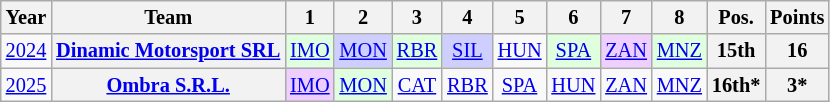<table class="wikitable" border="1" style="text-align:center; font-size:85%;">
<tr>
<th>Year</th>
<th>Team</th>
<th>1</th>
<th>2</th>
<th>3</th>
<th>4</th>
<th>5</th>
<th>6</th>
<th>7</th>
<th>8</th>
<th>Pos.</th>
<th>Points</th>
</tr>
<tr>
<td><a href='#'>2024</a></td>
<th nowrap><a href='#'>Dinamic Motorsport SRL</a></th>
<td style="background:#DFFFDF;"><a href='#'>IMO</a><br></td>
<td style="background:#CFCFFF;"><a href='#'>MON</a><br></td>
<td style="background:#DFFFDF;"><a href='#'>RBR</a><br></td>
<td style="background:#CFCFFF;"><a href='#'>SIL</a><br></td>
<td style="background:#;"><a href='#'>HUN</a></td>
<td style="background:#DFFFDF;"><a href='#'>SPA</a><br></td>
<td style="background:#EFCFFF;"><a href='#'>ZAN</a><br></td>
<td style="background:#DFFFDF;"><a href='#'>MNZ</a><br></td>
<th>15th</th>
<th>16</th>
</tr>
<tr>
<td><a href='#'>2025</a></td>
<th nowrap><a href='#'>Ombra S.R.L.</a></th>
<td style="background:#EFCFFF;"><a href='#'>IMO</a><br></td>
<td style="background:#DFFFDF;"><a href='#'>MON</a><br></td>
<td style="background:#;"><a href='#'>CAT</a></td>
<td style="background:#;"><a href='#'>RBR</a></td>
<td style="background:#;"><a href='#'>SPA</a></td>
<td style="background:#;"><a href='#'>HUN</a></td>
<td style="background:#;"><a href='#'>ZAN</a></td>
<td style="background:#;"><a href='#'>MNZ</a></td>
<th>16th*</th>
<th>3*</th>
</tr>
</table>
